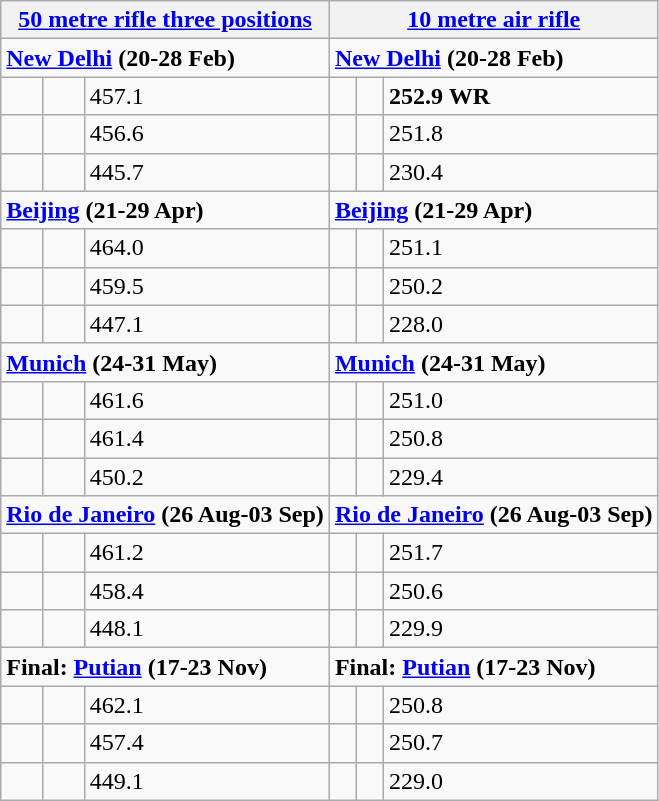<table class="wikitable">
<tr>
<th colspan="3"><a href='#'>50 metre rifle three positions</a></th>
<th colspan="3"><a href='#'>10 metre air rifle</a></th>
</tr>
<tr>
<td colspan="3"><strong><a href='#'>New Delhi</a>  (20-28 Feb)</strong></td>
<td colspan="3"><strong><a href='#'>New Delhi</a>  (20-28 Feb)</strong></td>
</tr>
<tr>
<td></td>
<td></td>
<td>457.1</td>
<td></td>
<td></td>
<td><strong>252.9 WR</strong></td>
</tr>
<tr>
<td></td>
<td></td>
<td>456.6</td>
<td></td>
<td></td>
<td>251.8</td>
</tr>
<tr>
<td></td>
<td></td>
<td>445.7</td>
<td></td>
<td></td>
<td>230.4</td>
</tr>
<tr>
<td colspan="3"><strong><a href='#'>Beijing</a></strong> <strong> (21-29 Apr)</strong></td>
<td colspan="3"><strong><a href='#'>Beijing</a></strong> <strong> (21-29 Apr)</strong></td>
</tr>
<tr>
<td></td>
<td></td>
<td>464.0</td>
<td></td>
<td></td>
<td>251.1</td>
</tr>
<tr>
<td></td>
<td></td>
<td>459.5</td>
<td></td>
<td></td>
<td>250.2</td>
</tr>
<tr>
<td></td>
<td></td>
<td>447.1</td>
<td></td>
<td></td>
<td>228.0</td>
</tr>
<tr>
<td colspan="3"><strong><a href='#'>Munich</a>  </strong> <strong>(24-31 May)</strong></td>
<td colspan="3"><strong><a href='#'>Munich</a>  </strong> <strong>(24-31 May)</strong></td>
</tr>
<tr>
<td></td>
<td></td>
<td>461.6</td>
<td></td>
<td></td>
<td>251.0</td>
</tr>
<tr>
<td></td>
<td></td>
<td>461.4</td>
<td></td>
<td></td>
<td>250.8</td>
</tr>
<tr>
<td></td>
<td></td>
<td>450.2</td>
<td></td>
<td></td>
<td>229.4</td>
</tr>
<tr>
<td colspan="3"><strong><a href='#'>Rio de Janeiro</a>  </strong> <strong>(26 Aug-03 Sep)</strong></td>
<td colspan="3"><strong><a href='#'>Rio de Janeiro</a>  </strong> <strong>(26 Aug-03 Sep)</strong></td>
</tr>
<tr>
<td></td>
<td></td>
<td>461.2</td>
<td></td>
<td></td>
<td>251.7</td>
</tr>
<tr>
<td></td>
<td></td>
<td>458.4</td>
<td></td>
<td></td>
<td>250.6</td>
</tr>
<tr>
<td></td>
<td></td>
<td>448.1</td>
<td></td>
<td></td>
<td>229.9</td>
</tr>
<tr>
<td colspan="3"><strong>Final: <a href='#'>Putian</a> </strong> <strong>(17-23 Nov)</strong></td>
<td colspan="3"><strong>Final: <a href='#'>Putian</a> </strong> <strong>(17-23 Nov)</strong></td>
</tr>
<tr>
<td></td>
<td></td>
<td>462.1</td>
<td></td>
<td></td>
<td>250.8</td>
</tr>
<tr>
<td></td>
<td></td>
<td>457.4</td>
<td></td>
<td></td>
<td>250.7</td>
</tr>
<tr>
<td></td>
<td></td>
<td>449.1</td>
<td></td>
<td></td>
<td>229.0</td>
</tr>
</table>
